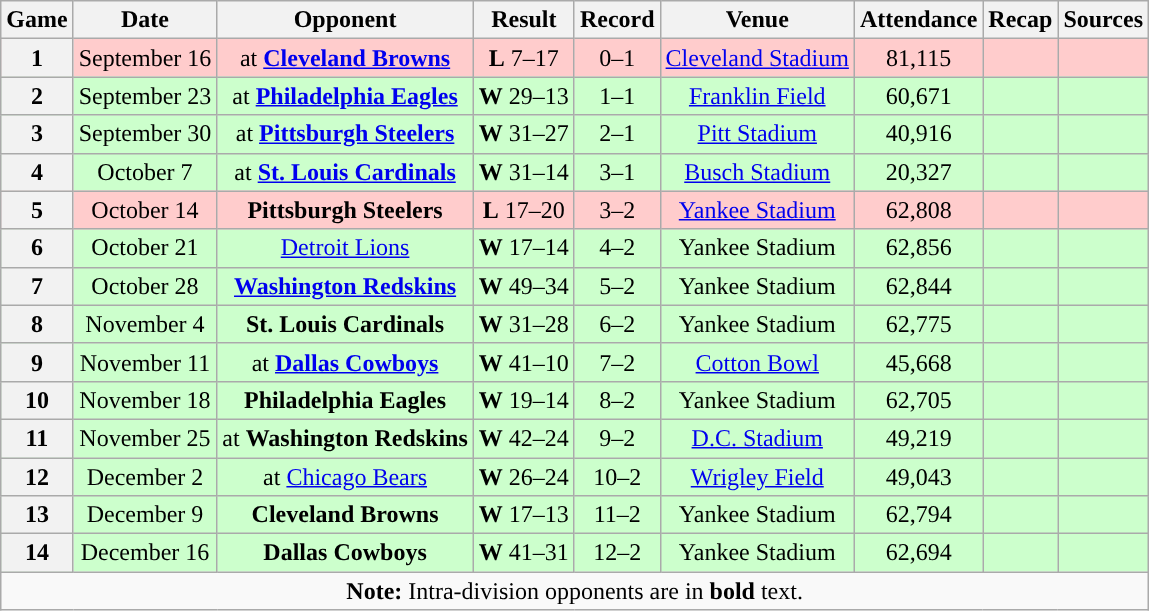<table class="wikitable" style="text-align:center">
<tr>
<th>Game</th>
<th>Date</th>
<th>Opponent</th>
<th>Result</th>
<th>Record</th>
<th>Venue</th>
<th>Attendance</th>
<th>Recap</th>
<th>Sources</th>
</tr>
<tr style="background:#fcc">
<th>1</th>
<td>September 16</td>
<td>at <strong><a href='#'>Cleveland Browns</a></strong></td>
<td><strong>L</strong> 7–17</td>
<td>0–1</td>
<td><a href='#'>Cleveland Stadium</a></td>
<td>81,115</td>
<td></td>
<td></td>
</tr>
<tr style="background:#cfc">
<th>2</th>
<td>September 23</td>
<td>at <strong><a href='#'>Philadelphia Eagles</a></strong></td>
<td><strong>W</strong> 29–13</td>
<td>1–1</td>
<td><a href='#'>Franklin Field</a></td>
<td>60,671</td>
<td></td>
<td></td>
</tr>
<tr style="background:#cfc">
<th>3</th>
<td>September 30</td>
<td>at <strong><a href='#'>Pittsburgh Steelers</a></strong></td>
<td><strong>W</strong> 31–27</td>
<td>2–1</td>
<td><a href='#'>Pitt Stadium</a></td>
<td>40,916</td>
<td></td>
<td></td>
</tr>
<tr style="background:#cfc">
<th>4</th>
<td>October 7</td>
<td>at <strong><a href='#'>St. Louis Cardinals</a></strong></td>
<td><strong>W</strong> 31–14</td>
<td>3–1</td>
<td><a href='#'>Busch Stadium</a></td>
<td>20,327</td>
<td></td>
<td></td>
</tr>
<tr style="background:#fcc">
<th>5</th>
<td>October 14</td>
<td><strong>Pittsburgh Steelers</strong></td>
<td><strong>L</strong> 17–20</td>
<td>3–2</td>
<td><a href='#'>Yankee Stadium</a></td>
<td>62,808</td>
<td></td>
<td></td>
</tr>
<tr style="background:#cfc">
<th>6</th>
<td>October 21</td>
<td><a href='#'>Detroit Lions</a></td>
<td><strong>W</strong> 17–14</td>
<td>4–2</td>
<td>Yankee Stadium</td>
<td>62,856</td>
<td></td>
<td></td>
</tr>
<tr style="background:#cfc">
<th>7</th>
<td>October 28</td>
<td><strong><a href='#'>Washington Redskins</a></strong></td>
<td><strong>W</strong> 49–34</td>
<td>5–2</td>
<td>Yankee Stadium</td>
<td>62,844</td>
<td></td>
<td></td>
</tr>
<tr style="background:#cfc">
<th>8</th>
<td>November 4</td>
<td><strong>St. Louis Cardinals</strong></td>
<td><strong>W</strong> 31–28</td>
<td>6–2</td>
<td>Yankee Stadium</td>
<td>62,775</td>
<td></td>
<td></td>
</tr>
<tr style="background:#cfc">
<th>9</th>
<td>November 11</td>
<td>at <strong><a href='#'>Dallas Cowboys</a></strong></td>
<td><strong>W</strong> 41–10</td>
<td>7–2</td>
<td><a href='#'>Cotton Bowl</a></td>
<td>45,668</td>
<td></td>
<td></td>
</tr>
<tr style="background:#cfc">
<th>10</th>
<td>November 18</td>
<td><strong>Philadelphia Eagles</strong></td>
<td><strong>W</strong> 19–14</td>
<td>8–2</td>
<td>Yankee Stadium</td>
<td>62,705</td>
<td></td>
<td></td>
</tr>
<tr style="background:#cfc">
<th>11</th>
<td>November 25</td>
<td>at <strong>Washington Redskins</strong></td>
<td><strong>W</strong> 42–24</td>
<td>9–2</td>
<td><a href='#'>D.C. Stadium</a></td>
<td>49,219</td>
<td></td>
<td></td>
</tr>
<tr style="background:#cfc">
<th>12</th>
<td>December 2</td>
<td>at <a href='#'>Chicago Bears</a></td>
<td><strong>W</strong> 26–24</td>
<td>10–2</td>
<td><a href='#'>Wrigley Field</a></td>
<td>49,043</td>
<td></td>
<td></td>
</tr>
<tr style="background:#cfc">
<th>13</th>
<td>December 9</td>
<td><strong>Cleveland Browns</strong></td>
<td><strong>W</strong> 17–13</td>
<td>11–2</td>
<td>Yankee Stadium</td>
<td>62,794</td>
<td></td>
<td></td>
</tr>
<tr style="background:#cfc">
<th>14</th>
<td>December 16</td>
<td><strong>Dallas Cowboys</strong></td>
<td><strong>W</strong> 41–31</td>
<td>12–2</td>
<td>Yankee Stadium</td>
<td>62,694</td>
<td></td>
<td></td>
</tr>
<tr>
<td colspan="10"><strong>Note:</strong> Intra-division opponents are in <strong>bold</strong> text.</td>
</tr>
</table>
